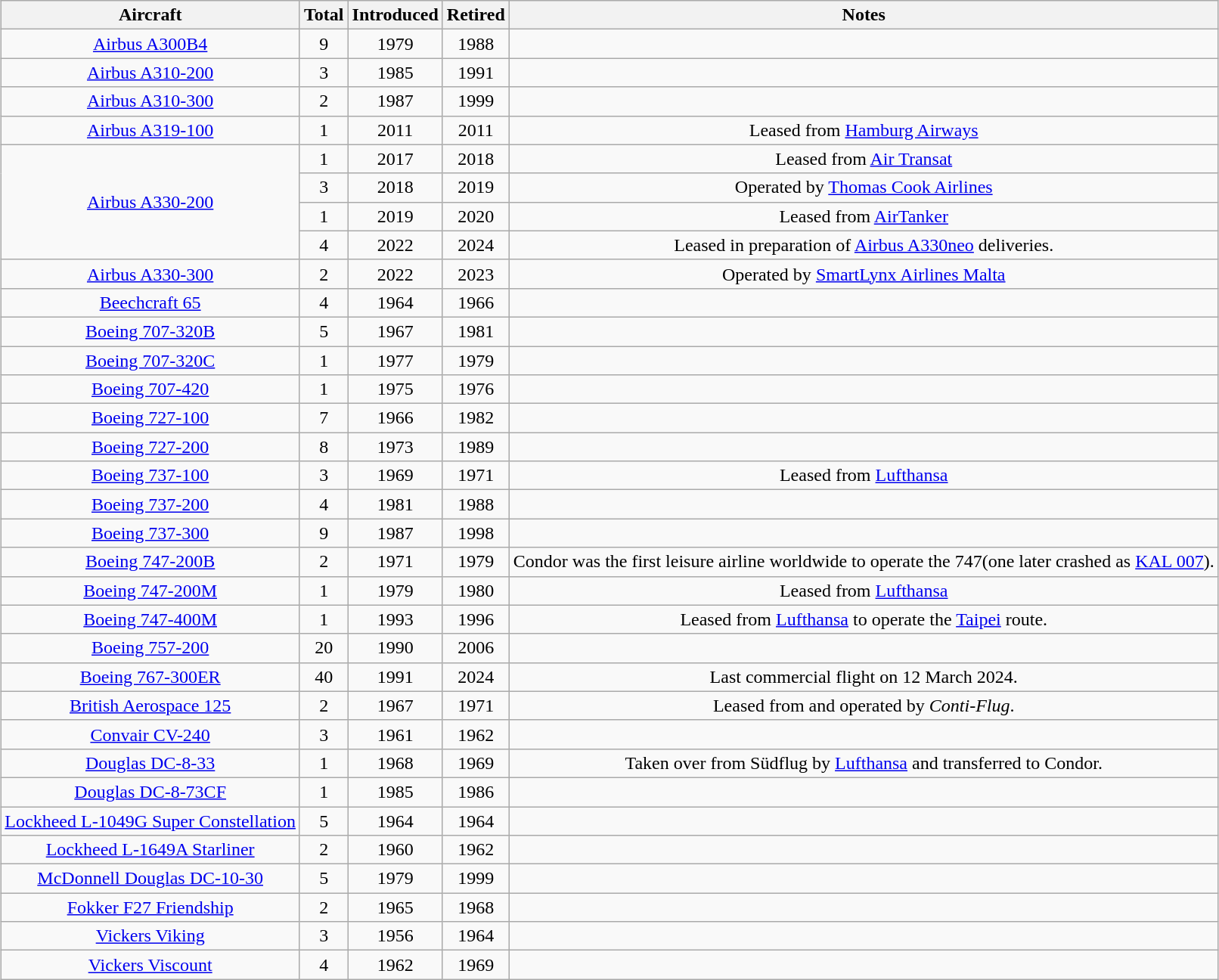<table class="wikitable" style="margin:0.5em auto; text-align:center">
<tr>
<th>Aircraft</th>
<th>Total</th>
<th>Introduced</th>
<th>Retired</th>
<th>Notes</th>
</tr>
<tr>
<td><a href='#'>Airbus A300B4</a></td>
<td>9</td>
<td>1979</td>
<td>1988</td>
<td></td>
</tr>
<tr>
<td><a href='#'>Airbus A310-200</a></td>
<td>3</td>
<td>1985</td>
<td>1991</td>
<td></td>
</tr>
<tr>
<td><a href='#'>Airbus A310-300</a></td>
<td>2</td>
<td>1987</td>
<td>1999</td>
<td></td>
</tr>
<tr>
<td><a href='#'>Airbus A319-100</a></td>
<td>1</td>
<td>2011</td>
<td>2011</td>
<td>Leased from <a href='#'>Hamburg Airways</a></td>
</tr>
<tr>
<td rowspan=4><a href='#'>Airbus A330-200</a></td>
<td>1</td>
<td>2017</td>
<td>2018</td>
<td>Leased from <a href='#'>Air Transat</a></td>
</tr>
<tr>
<td>3</td>
<td>2018</td>
<td>2019</td>
<td>Operated by <a href='#'>Thomas Cook Airlines</a></td>
</tr>
<tr>
<td>1</td>
<td>2019</td>
<td>2020</td>
<td>Leased from <a href='#'>AirTanker</a></td>
</tr>
<tr>
<td>4</td>
<td>2022</td>
<td>2024</td>
<td>Leased in preparation of <a href='#'>Airbus A330neo</a> deliveries.</td>
</tr>
<tr>
<td><a href='#'>Airbus A330-300</a></td>
<td>2</td>
<td>2022</td>
<td>2023</td>
<td>Operated by <a href='#'>SmartLynx Airlines Malta</a></td>
</tr>
<tr>
<td><a href='#'>Beechcraft 65</a></td>
<td>4</td>
<td>1964</td>
<td>1966</td>
<td></td>
</tr>
<tr>
<td><a href='#'>Boeing 707-320B</a></td>
<td>5</td>
<td>1967</td>
<td>1981</td>
<td></td>
</tr>
<tr>
<td><a href='#'>Boeing 707-320C</a></td>
<td>1</td>
<td>1977</td>
<td>1979</td>
<td></td>
</tr>
<tr>
<td><a href='#'>Boeing 707-420</a></td>
<td>1</td>
<td>1975</td>
<td>1976</td>
<td></td>
</tr>
<tr>
<td><a href='#'>Boeing 727-100</a></td>
<td>7</td>
<td>1966</td>
<td>1982</td>
<td></td>
</tr>
<tr>
<td><a href='#'>Boeing 727-200</a></td>
<td>8</td>
<td>1973</td>
<td>1989</td>
<td></td>
</tr>
<tr>
<td><a href='#'>Boeing 737-100</a></td>
<td>3</td>
<td>1969</td>
<td>1971</td>
<td>Leased from <a href='#'>Lufthansa</a></td>
</tr>
<tr>
<td><a href='#'>Boeing 737-200</a></td>
<td>4</td>
<td>1981</td>
<td>1988</td>
<td></td>
</tr>
<tr>
<td><a href='#'>Boeing 737-300</a></td>
<td>9</td>
<td>1987</td>
<td>1998</td>
<td></td>
</tr>
<tr>
<td><a href='#'>Boeing 747-200B</a></td>
<td>2</td>
<td>1971</td>
<td>1979</td>
<td>Condor was the first leisure airline worldwide to operate the 747(one later crashed as  <a href='#'>KAL 007</a>).</td>
</tr>
<tr>
<td><a href='#'>Boeing 747-200M</a></td>
<td>1</td>
<td>1979</td>
<td>1980</td>
<td>Leased from <a href='#'>Lufthansa</a></td>
</tr>
<tr>
<td><a href='#'>Boeing 747-400M</a></td>
<td>1</td>
<td>1993</td>
<td>1996</td>
<td>Leased from <a href='#'>Lufthansa</a> to operate the <a href='#'>Taipei</a> route.</td>
</tr>
<tr>
<td><a href='#'>Boeing 757-200</a></td>
<td>20</td>
<td>1990</td>
<td>2006</td>
<td></td>
</tr>
<tr>
<td><a href='#'>Boeing 767-300ER</a></td>
<td>40</td>
<td>1991</td>
<td>2024</td>
<td>Last commercial flight on 12 March 2024.</td>
</tr>
<tr>
<td><a href='#'>British Aerospace 125</a></td>
<td>2</td>
<td>1967</td>
<td>1971</td>
<td>Leased from and operated by <em>Conti-Flug</em>.</td>
</tr>
<tr>
<td><a href='#'>Convair CV-240</a></td>
<td>3</td>
<td>1961</td>
<td>1962</td>
<td></td>
</tr>
<tr>
<td><a href='#'>Douglas DC-8-33</a></td>
<td>1</td>
<td>1968</td>
<td>1969</td>
<td>Taken over from Südflug by <a href='#'>Lufthansa</a> and transferred to Condor.</td>
</tr>
<tr>
<td><a href='#'>Douglas DC-8-73CF</a></td>
<td>1</td>
<td>1985</td>
<td>1986</td>
<td></td>
</tr>
<tr>
<td><a href='#'>Lockheed L-1049G Super Constellation</a></td>
<td>5</td>
<td>1964</td>
<td>1964</td>
<td></td>
</tr>
<tr>
<td><a href='#'>Lockheed L-1649A Starliner</a></td>
<td>2</td>
<td>1960</td>
<td>1962</td>
<td></td>
</tr>
<tr>
<td><a href='#'>McDonnell Douglas DC-10-30</a></td>
<td>5</td>
<td>1979</td>
<td>1999</td>
<td></td>
</tr>
<tr>
<td><a href='#'>Fokker F27 Friendship</a></td>
<td>2</td>
<td>1965</td>
<td>1968</td>
<td></td>
</tr>
<tr>
<td><a href='#'>Vickers Viking</a></td>
<td>3</td>
<td>1956</td>
<td>1964</td>
<td></td>
</tr>
<tr>
<td><a href='#'>Vickers Viscount</a></td>
<td>4</td>
<td>1962</td>
<td>1969</td>
<td></td>
</tr>
</table>
